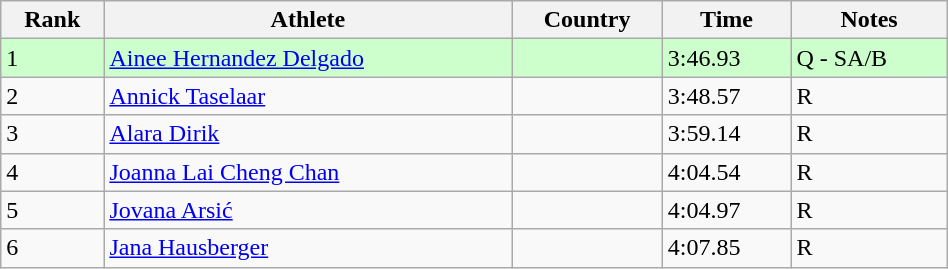<table class="wikitable" width=50%>
<tr>
<th>Rank</th>
<th>Athlete</th>
<th>Country</th>
<th>Time</th>
<th>Notes</th>
</tr>
<tr bgcolor=ccffcc>
<td>1</td>
<td><a href='#'>Ainee Hernandez Delgado</a></td>
<td></td>
<td>3:46.93</td>
<td>Q - SA/B</td>
</tr>
<tr>
<td>2</td>
<td><a href='#'>Annick Taselaar</a></td>
<td></td>
<td>3:48.57</td>
<td>R</td>
</tr>
<tr>
<td>3</td>
<td><a href='#'>Alara Dirik</a></td>
<td></td>
<td>3:59.14</td>
<td>R</td>
</tr>
<tr>
<td>4</td>
<td><a href='#'>Joanna Lai Cheng Chan</a></td>
<td></td>
<td>4:04.54</td>
<td>R</td>
</tr>
<tr>
<td>5</td>
<td><a href='#'>Jovana Arsić</a></td>
<td></td>
<td>4:04.97</td>
<td>R</td>
</tr>
<tr>
<td>6</td>
<td><a href='#'>Jana Hausberger</a></td>
<td></td>
<td>4:07.85</td>
<td>R</td>
</tr>
</table>
